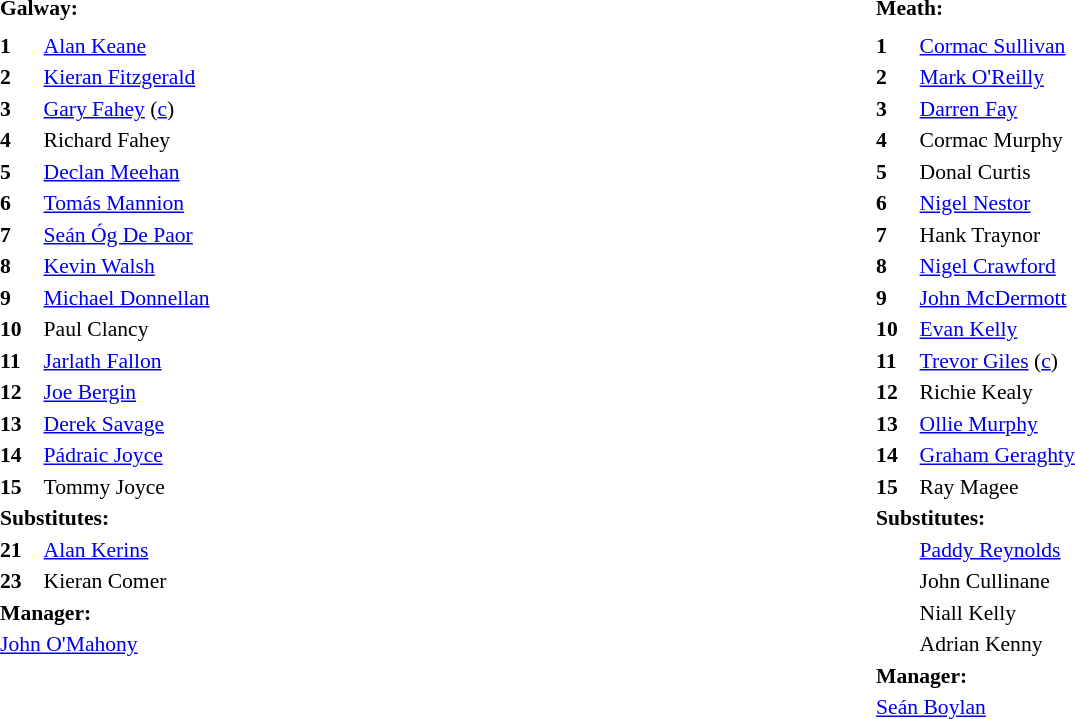<table width="92%">
<tr>
<td valign="top" width="50%"><br><table style="font-size: 90%" cellspacing="4" cellpadding="0" align="center">
<tr>
<td colspan="4"><strong>Galway:</strong></td>
</tr>
<tr>
<th width=25></th>
</tr>
<tr>
<td><strong>1</strong></td>
<td><a href='#'>Alan Keane</a></td>
<td></td>
<td></td>
</tr>
<tr>
<td><strong>2</strong></td>
<td><a href='#'>Kieran Fitzgerald</a></td>
<td></td>
<td></td>
</tr>
<tr>
<td><strong>3</strong></td>
<td><a href='#'>Gary Fahey</a> (<a href='#'>c</a>)</td>
<td></td>
<td></td>
</tr>
<tr>
<td><strong>4</strong></td>
<td>Richard Fahey</td>
<td></td>
<td></td>
</tr>
<tr>
<td><strong>5</strong></td>
<td><a href='#'>Declan Meehan</a></td>
<td></td>
<td></td>
</tr>
<tr>
<td><strong>6</strong></td>
<td><a href='#'>Tomás Mannion</a></td>
<td></td>
<td></td>
</tr>
<tr>
<td><strong>7</strong></td>
<td><a href='#'>Seán Óg De Paor</a></td>
<td></td>
<td></td>
</tr>
<tr>
<td><strong>8</strong></td>
<td><a href='#'>Kevin Walsh</a></td>
<td></td>
<td></td>
</tr>
<tr>
<td><strong>9</strong></td>
<td><a href='#'>Michael Donnellan</a></td>
<td></td>
<td></td>
</tr>
<tr>
<td><strong>10</strong></td>
<td>Paul Clancy</td>
<td></td>
<td></td>
</tr>
<tr>
<td><strong>11</strong></td>
<td><a href='#'>Jarlath Fallon</a></td>
<td></td>
<td></td>
</tr>
<tr>
<td><strong>12</strong></td>
<td><a href='#'>Joe Bergin</a></td>
<td></td>
<td></td>
</tr>
<tr>
<td><strong>13</strong></td>
<td><a href='#'>Derek Savage</a></td>
<td></td>
<td></td>
</tr>
<tr>
<td><strong>14</strong></td>
<td><a href='#'>Pádraic Joyce</a></td>
<td></td>
<td></td>
</tr>
<tr>
<td><strong>15</strong></td>
<td>Tommy Joyce</td>
<td></td>
<td></td>
</tr>
<tr>
<td colspan=3><strong>Substitutes:</strong></td>
</tr>
<tr>
<td><strong>21</strong></td>
<td><a href='#'>Alan Kerins</a></td>
<td></td>
<td></td>
</tr>
<tr>
<td><strong>23</strong></td>
<td>Kieran Comer</td>
<td></td>
<td></td>
</tr>
<tr>
<td colspan=3><strong>Manager:</strong></td>
</tr>
<tr>
<td colspan=3><a href='#'>John O'Mahony</a></td>
</tr>
</table>
</td>
<td valign="top" width="50%"><br><table style="font-size: 90%" cellspacing="4" cellpadding="0" align="center">
<tr>
<td colspan="4"><strong>Meath:</strong></td>
</tr>
<tr>
<th width=25></th>
</tr>
<tr>
<td><strong>1</strong></td>
<td><a href='#'>Cormac Sullivan</a></td>
<td></td>
<td></td>
</tr>
<tr>
<td><strong>2</strong></td>
<td><a href='#'>Mark O'Reilly</a></td>
<td></td>
<td></td>
</tr>
<tr>
<td><strong>3</strong></td>
<td><a href='#'>Darren Fay</a></td>
<td></td>
<td></td>
</tr>
<tr>
<td><strong>4</strong></td>
<td>Cormac Murphy</td>
<td></td>
<td></td>
</tr>
<tr>
<td><strong>5</strong></td>
<td>Donal Curtis</td>
<td></td>
<td></td>
</tr>
<tr>
<td><strong>6</strong></td>
<td><a href='#'>Nigel Nestor</a></td>
<td></td>
<td></td>
</tr>
<tr>
<td><strong>7</strong></td>
<td>Hank Traynor</td>
<td></td>
<td></td>
</tr>
<tr>
<td><strong>8</strong></td>
<td><a href='#'>Nigel Crawford</a></td>
<td></td>
<td></td>
</tr>
<tr>
<td><strong>9</strong></td>
<td><a href='#'>John McDermott</a></td>
<td></td>
<td></td>
</tr>
<tr>
<td><strong>10</strong></td>
<td><a href='#'>Evan Kelly</a></td>
<td></td>
<td></td>
</tr>
<tr>
<td><strong>11</strong></td>
<td><a href='#'>Trevor Giles</a> (<a href='#'>c</a>)</td>
<td></td>
<td></td>
</tr>
<tr>
<td><strong>12</strong></td>
<td>Richie Kealy</td>
<td></td>
<td></td>
</tr>
<tr>
<td><strong>13</strong></td>
<td><a href='#'>Ollie Murphy</a></td>
<td></td>
<td></td>
</tr>
<tr>
<td><strong>14</strong></td>
<td><a href='#'>Graham Geraghty</a></td>
<td></td>
<td></td>
</tr>
<tr>
<td><strong>15</strong></td>
<td>Ray Magee</td>
<td></td>
<td></td>
</tr>
<tr>
<td colspan=3><strong>Substitutes:</strong></td>
</tr>
<tr>
<td></td>
<td><a href='#'>Paddy Reynolds</a></td>
<td></td>
<td></td>
</tr>
<tr>
<td></td>
<td>John Cullinane</td>
<td></td>
<td></td>
</tr>
<tr>
<td></td>
<td>Niall Kelly</td>
<td></td>
<td></td>
</tr>
<tr>
<td></td>
<td>Adrian Kenny</td>
<td></td>
<td></td>
</tr>
<tr>
<td colspan=3><strong>Manager:</strong></td>
</tr>
<tr>
<td colspan=4><a href='#'>Seán Boylan</a></td>
</tr>
</table>
</td>
</tr>
</table>
